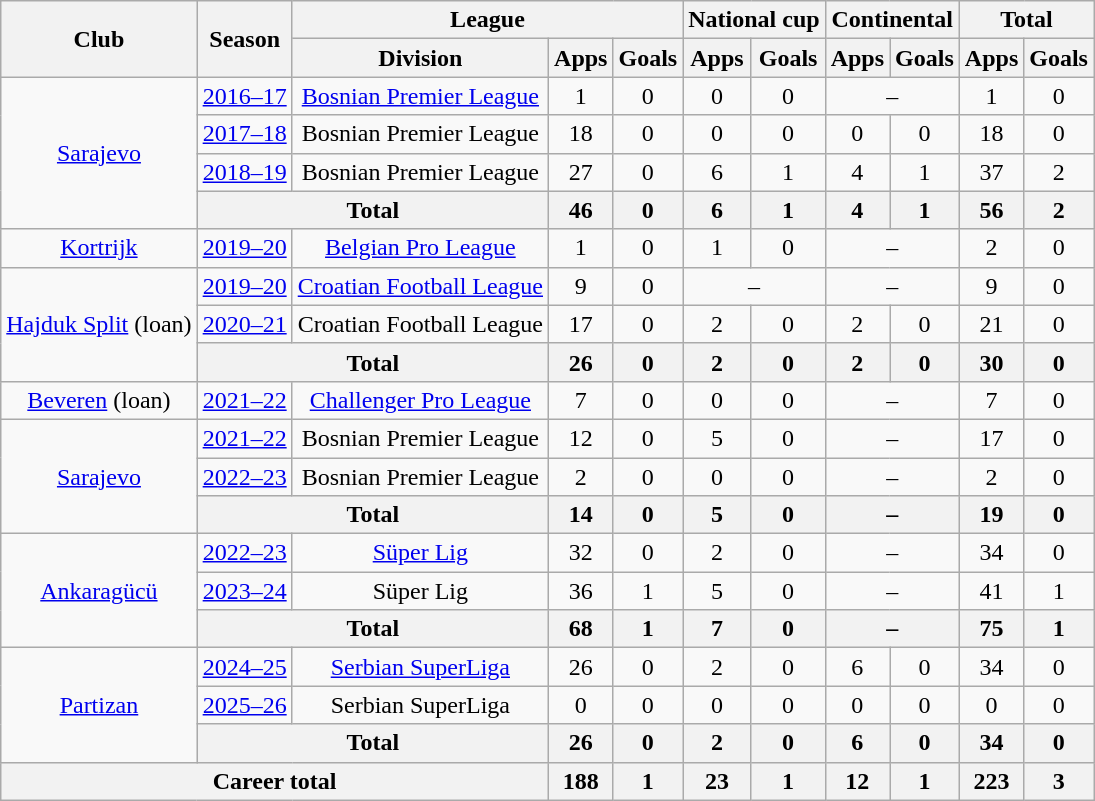<table class="wikitable" style="text-align:center">
<tr>
<th rowspan=2>Club</th>
<th rowspan=2>Season</th>
<th colspan=3>League</th>
<th colspan=2>National cup</th>
<th colspan=2>Continental</th>
<th colspan=2>Total</th>
</tr>
<tr>
<th>Division</th>
<th>Apps</th>
<th>Goals</th>
<th>Apps</th>
<th>Goals</th>
<th>Apps</th>
<th>Goals</th>
<th>Apps</th>
<th>Goals</th>
</tr>
<tr>
<td rowspan=4><a href='#'>Sarajevo</a></td>
<td><a href='#'>2016–17</a></td>
<td><a href='#'>Bosnian Premier League</a></td>
<td>1</td>
<td>0</td>
<td>0</td>
<td>0</td>
<td colspan=2>–</td>
<td>1</td>
<td>0</td>
</tr>
<tr>
<td><a href='#'>2017–18</a></td>
<td>Bosnian Premier League</td>
<td>18</td>
<td>0</td>
<td>0</td>
<td>0</td>
<td>0</td>
<td>0</td>
<td>18</td>
<td>0</td>
</tr>
<tr>
<td><a href='#'>2018–19</a></td>
<td>Bosnian Premier League</td>
<td>27</td>
<td>0</td>
<td>6</td>
<td>1</td>
<td>4</td>
<td>1</td>
<td>37</td>
<td>2</td>
</tr>
<tr>
<th colspan=2>Total</th>
<th>46</th>
<th>0</th>
<th>6</th>
<th>1</th>
<th>4</th>
<th>1</th>
<th>56</th>
<th>2</th>
</tr>
<tr>
<td><a href='#'>Kortrijk</a></td>
<td><a href='#'>2019–20</a></td>
<td><a href='#'>Belgian Pro League</a></td>
<td>1</td>
<td>0</td>
<td>1</td>
<td>0</td>
<td colspan=2>–</td>
<td>2</td>
<td>0</td>
</tr>
<tr>
<td rowspan=3><a href='#'>Hajduk Split</a> (loan)</td>
<td><a href='#'>2019–20</a></td>
<td><a href='#'>Croatian Football League</a></td>
<td>9</td>
<td>0</td>
<td colspan=2>–</td>
<td colspan=2>–</td>
<td>9</td>
<td>0</td>
</tr>
<tr>
<td><a href='#'>2020–21</a></td>
<td>Croatian Football League</td>
<td>17</td>
<td>0</td>
<td>2</td>
<td>0</td>
<td>2</td>
<td>0</td>
<td>21</td>
<td>0</td>
</tr>
<tr>
<th colspan=2>Total</th>
<th>26</th>
<th>0</th>
<th>2</th>
<th>0</th>
<th>2</th>
<th>0</th>
<th>30</th>
<th>0</th>
</tr>
<tr>
<td><a href='#'>Beveren</a> (loan)</td>
<td><a href='#'>2021–22</a></td>
<td><a href='#'>Challenger Pro League</a></td>
<td>7</td>
<td>0</td>
<td>0</td>
<td>0</td>
<td colspan=2>–</td>
<td>7</td>
<td>0</td>
</tr>
<tr>
<td rowspan=3><a href='#'>Sarajevo</a></td>
<td><a href='#'>2021–22</a></td>
<td>Bosnian Premier League</td>
<td>12</td>
<td>0</td>
<td>5</td>
<td>0</td>
<td colspan=2>–</td>
<td>17</td>
<td>0</td>
</tr>
<tr>
<td><a href='#'>2022–23</a></td>
<td>Bosnian Premier League</td>
<td>2</td>
<td>0</td>
<td>0</td>
<td>0</td>
<td colspan=2>–</td>
<td>2</td>
<td>0</td>
</tr>
<tr>
<th colspan=2>Total</th>
<th>14</th>
<th>0</th>
<th>5</th>
<th>0</th>
<th colspan=2>–</th>
<th>19</th>
<th>0</th>
</tr>
<tr>
<td rowspan=3><a href='#'>Ankaragücü</a></td>
<td><a href='#'>2022–23</a></td>
<td><a href='#'>Süper Lig</a></td>
<td>32</td>
<td>0</td>
<td>2</td>
<td>0</td>
<td colspan=2>–</td>
<td>34</td>
<td>0</td>
</tr>
<tr>
<td><a href='#'>2023–24</a></td>
<td>Süper Lig</td>
<td>36</td>
<td>1</td>
<td>5</td>
<td>0</td>
<td colspan=2>–</td>
<td>41</td>
<td>1</td>
</tr>
<tr>
<th colspan=2>Total</th>
<th>68</th>
<th>1</th>
<th>7</th>
<th>0</th>
<th colspan=2>–</th>
<th>75</th>
<th>1</th>
</tr>
<tr>
<td rowspan=3><a href='#'>Partizan</a></td>
<td><a href='#'>2024–25</a></td>
<td><a href='#'>Serbian SuperLiga</a></td>
<td>26</td>
<td>0</td>
<td>2</td>
<td>0</td>
<td>6</td>
<td>0</td>
<td>34</td>
<td>0</td>
</tr>
<tr>
<td><a href='#'>2025–26</a></td>
<td>Serbian SuperLiga</td>
<td>0</td>
<td>0</td>
<td>0</td>
<td>0</td>
<td>0</td>
<td>0</td>
<td>0</td>
<td>0</td>
</tr>
<tr>
<th colspan=2>Total</th>
<th>26</th>
<th>0</th>
<th>2</th>
<th>0</th>
<th>6</th>
<th>0</th>
<th>34</th>
<th>0</th>
</tr>
<tr>
<th colspan=3>Career total</th>
<th>188</th>
<th>1</th>
<th>23</th>
<th>1</th>
<th>12</th>
<th>1</th>
<th>223</th>
<th>3</th>
</tr>
</table>
